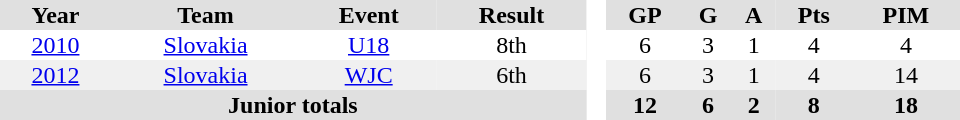<table border="0" cellpadding="1" cellspacing="0" style="text-align:center; width:40em">
<tr ALIGN="center" bgcolor="#e0e0e0">
<th>Year</th>
<th>Team</th>
<th>Event</th>
<th>Result</th>
<th rowspan="99" bgcolor="#ffffff"> </th>
<th>GP</th>
<th>G</th>
<th>A</th>
<th>Pts</th>
<th>PIM</th>
</tr>
<tr>
<td><a href='#'>2010</a></td>
<td><a href='#'>Slovakia</a></td>
<td><a href='#'>U18</a></td>
<td>8th</td>
<td>6</td>
<td>3</td>
<td>1</td>
<td>4</td>
<td>4</td>
</tr>
<tr bgcolor="#f0f0f0">
<td><a href='#'>2012</a></td>
<td><a href='#'>Slovakia</a></td>
<td><a href='#'>WJC</a></td>
<td>6th</td>
<td>6</td>
<td>3</td>
<td>1</td>
<td>4</td>
<td>14</td>
</tr>
<tr ALIGN="center" bgcolor="#e0e0e0">
<th colspan=4>Junior totals</th>
<th>12</th>
<th>6</th>
<th>2</th>
<th>8</th>
<th>18</th>
</tr>
</table>
